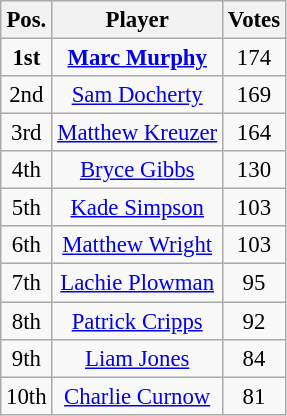<table class="wikitable" style="text-align:center; font-size:95%;">
<tr>
<th>Pos.<br></th>
<th>Player<br></th>
<th>Votes</th>
</tr>
<tr>
<td><strong>1st</strong></td>
<td><strong><a href='#'>Marc Murphy</a></strong></td>
<td>174</td>
</tr>
<tr>
<td>2nd</td>
<td><a href='#'>Sam Docherty</a></td>
<td>169</td>
</tr>
<tr>
<td>3rd</td>
<td><a href='#'>Matthew Kreuzer</a></td>
<td>164</td>
</tr>
<tr>
<td>4th</td>
<td><a href='#'>Bryce Gibbs</a></td>
<td>130</td>
</tr>
<tr>
<td>5th</td>
<td><a href='#'>Kade Simpson</a></td>
<td>103</td>
</tr>
<tr>
<td>6th</td>
<td><a href='#'>Matthew Wright</a></td>
<td>103</td>
</tr>
<tr>
<td>7th</td>
<td><a href='#'>Lachie Plowman</a></td>
<td>95</td>
</tr>
<tr>
<td>8th</td>
<td><a href='#'>Patrick Cripps</a></td>
<td>92</td>
</tr>
<tr>
<td>9th</td>
<td><a href='#'>Liam Jones</a></td>
<td>84</td>
</tr>
<tr>
<td>10th</td>
<td><a href='#'>Charlie Curnow</a></td>
<td>81</td>
</tr>
</table>
